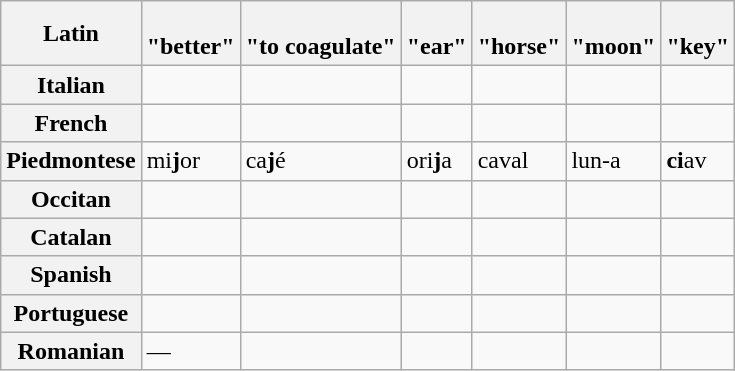<table class="wikitable">
<tr>
<th>Latin</th>
<th><br>"better"</th>
<th><br>"to coagulate"</th>
<th><br>"ear"</th>
<th><br>"horse"</th>
<th><br>"moon"</th>
<th><br>"key"</th>
</tr>
<tr>
<th>Italian</th>
<td></td>
<td></td>
<td></td>
<td></td>
<td></td>
<td></td>
</tr>
<tr>
<th>French</th>
<td></td>
<td></td>
<td></td>
<td></td>
<td></td>
<td></td>
</tr>
<tr>
<th>Piedmontese</th>
<td>mi<strong>j</strong>or</td>
<td>ca<strong>j</strong>é</td>
<td>ori<strong>j</strong>a</td>
<td>caval</td>
<td>lun-a</td>
<td><strong>ci</strong>av</td>
</tr>
<tr>
<th>Occitan</th>
<td></td>
<td></td>
<td></td>
<td></td>
<td></td>
<td></td>
</tr>
<tr>
<th>Catalan</th>
<td></td>
<td></td>
<td></td>
<td></td>
<td></td>
<td></td>
</tr>
<tr>
<th>Spanish</th>
<td></td>
<td></td>
<td></td>
<td></td>
<td></td>
<td></td>
</tr>
<tr>
<th>Portuguese</th>
<td></td>
<td></td>
<td></td>
<td></td>
<td></td>
<td></td>
</tr>
<tr>
<th>Romanian</th>
<td>—</td>
<td></td>
<td></td>
<td></td>
<td></td>
<td></td>
</tr>
</table>
